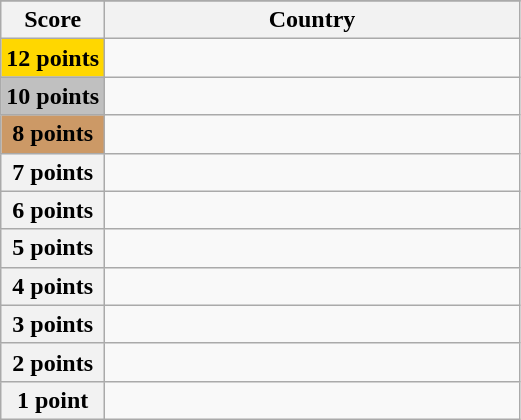<table class="wikitable">
<tr>
</tr>
<tr>
<th scope="col" width="20%">Score</th>
<th scope="col">Country</th>
</tr>
<tr>
<th scope="row" style="background:gold">12 points</th>
<td></td>
</tr>
<tr>
<th scope="row" style="background:silver">10 points</th>
<td></td>
</tr>
<tr>
<th scope="row" style="background:#CC9966">8 points</th>
<td></td>
</tr>
<tr>
<th scope="row">7 points</th>
<td></td>
</tr>
<tr>
<th scope="row">6 points</th>
<td></td>
</tr>
<tr>
<th scope="row">5 points</th>
<td></td>
</tr>
<tr>
<th scope="row">4 points</th>
<td></td>
</tr>
<tr>
<th scope="row">3 points</th>
<td></td>
</tr>
<tr>
<th scope="row">2 points</th>
<td></td>
</tr>
<tr>
<th scope="row">1 point</th>
<td></td>
</tr>
</table>
